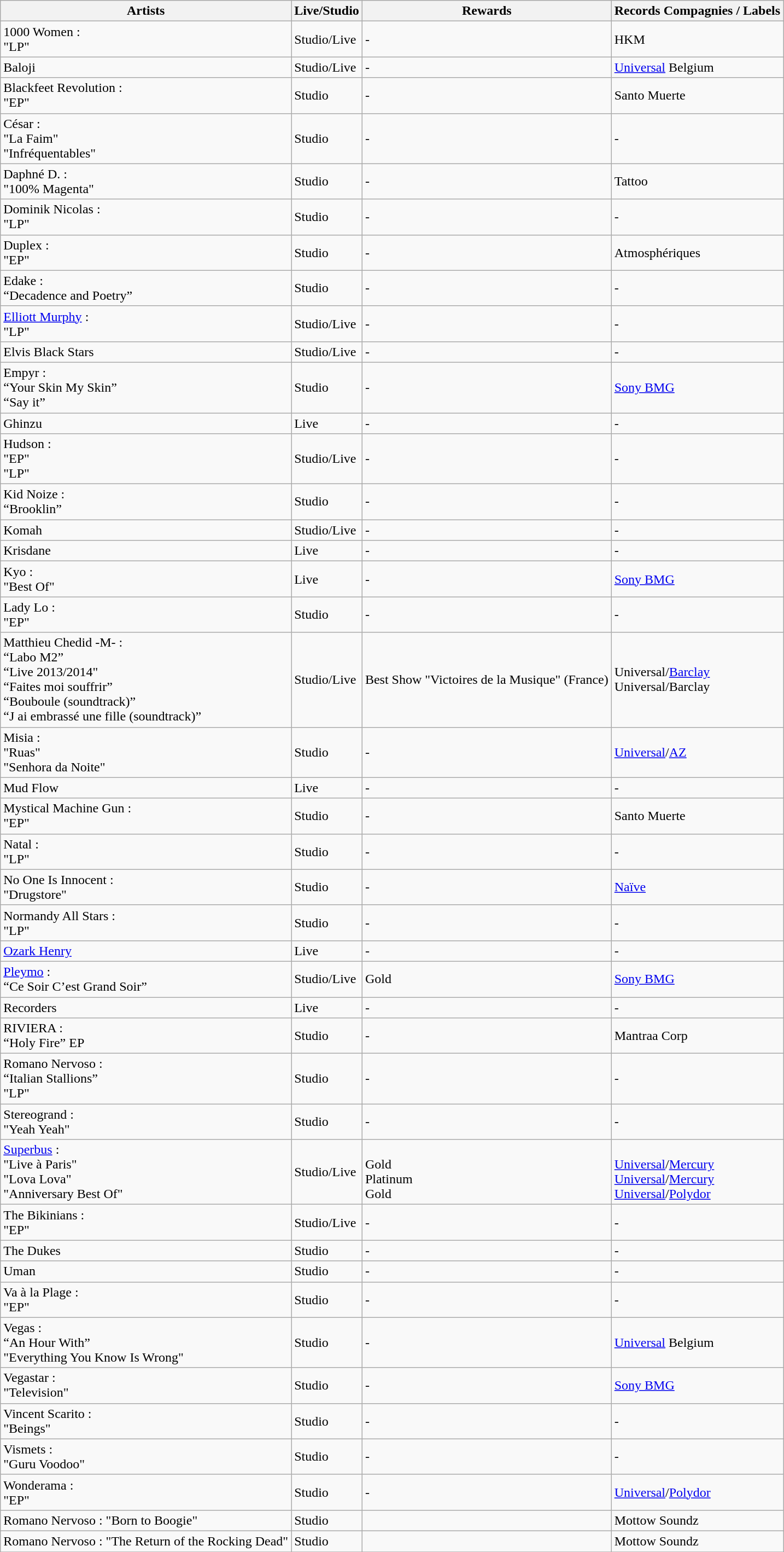<table class="wikitable">
<tr>
<th>Artists</th>
<th>Live/Studio</th>
<th>Rewards</th>
<th>Records Compagnies / Labels</th>
</tr>
<tr>
<td>1000 Women : <br> "LP"</td>
<td>Studio/Live</td>
<td>-</td>
<td>HKM</td>
</tr>
<tr>
<td>Baloji</td>
<td>Studio/Live</td>
<td>-</td>
<td><a href='#'>Universal</a> Belgium</td>
</tr>
<tr>
<td>Blackfeet Revolution : <br> "EP"</td>
<td>Studio</td>
<td>-</td>
<td>Santo Muerte</td>
</tr>
<tr>
<td>César : <br> "La Faim" <br> "Infréquentables"</td>
<td>Studio</td>
<td>-</td>
<td>-</td>
</tr>
<tr>
<td>Daphné D. :  <br> "100% Magenta"</td>
<td>Studio</td>
<td>-</td>
<td>Tattoo</td>
</tr>
<tr>
<td>Dominik Nicolas : <br> "LP"</td>
<td>Studio</td>
<td>-</td>
<td>-</td>
</tr>
<tr>
<td>Duplex : <br> "EP"</td>
<td>Studio</td>
<td>-</td>
<td>Atmosphériques</td>
</tr>
<tr>
<td>Edake : <br> “Decadence and Poetry”</td>
<td>Studio</td>
<td>-</td>
<td>-</td>
</tr>
<tr>
<td><a href='#'>Elliott Murphy</a> : <br> "LP"</td>
<td>Studio/Live</td>
<td>-</td>
<td>-</td>
</tr>
<tr>
<td>Elvis Black Stars</td>
<td>Studio/Live</td>
<td>-</td>
<td>-</td>
</tr>
<tr>
<td>Empyr : <br> “Your Skin My Skin” <br> “Say it”</td>
<td>Studio</td>
<td>-</td>
<td><a href='#'>Sony BMG</a></td>
</tr>
<tr>
<td>Ghinzu</td>
<td>Live</td>
<td>-</td>
<td>-</td>
</tr>
<tr>
<td>Hudson : <br> "EP" <br> "LP"</td>
<td>Studio/Live</td>
<td>-</td>
<td>-</td>
</tr>
<tr>
<td>Kid Noize : <br> “Brooklin”</td>
<td>Studio</td>
<td>-</td>
<td>-</td>
</tr>
<tr>
<td>Komah</td>
<td>Studio/Live</td>
<td>-</td>
<td>-</td>
</tr>
<tr>
<td>Krisdane</td>
<td>Live</td>
<td>-</td>
<td>-</td>
</tr>
<tr>
<td>Kyo : <br> "Best Of"</td>
<td>Live</td>
<td>-</td>
<td><a href='#'>Sony BMG</a></td>
</tr>
<tr>
<td>Lady Lo : <br> "EP"</td>
<td>Studio</td>
<td>-</td>
<td>-</td>
</tr>
<tr>
<td>Matthieu Chedid -M- : <br>“Labo M2”  <br> “Live 2013/2014" <br> “Faites moi souffrir” <br> “Bouboule (soundtrack)” <br> “J ai embrassé une fille (soundtrack)”</td>
<td>Studio/Live</td>
<td>Best Show "Victoires de la Musique" (France)</td>
<td>Universal/<a href='#'>Barclay</a> <br> Universal/Barclay</td>
</tr>
<tr>
<td>Misia : <br> "Ruas" <br> "Senhora da Noite"</td>
<td>Studio</td>
<td>-</td>
<td><a href='#'>Universal</a>/<a href='#'>AZ</a></td>
</tr>
<tr>
<td>Mud Flow</td>
<td>Live</td>
<td>-</td>
<td>-</td>
</tr>
<tr>
<td>Mystical Machine Gun : <br> "EP"</td>
<td>Studio</td>
<td>-</td>
<td>Santo Muerte</td>
</tr>
<tr>
<td>Natal : <br> "LP"</td>
<td>Studio</td>
<td>-</td>
<td>-</td>
</tr>
<tr>
<td>No One Is Innocent : <br>  "Drugstore"</td>
<td>Studio</td>
<td>-</td>
<td><a href='#'>Naïve</a></td>
</tr>
<tr>
<td>Normandy All Stars : <br>"LP"</td>
<td>Studio</td>
<td>-</td>
<td>-</td>
</tr>
<tr>
<td><a href='#'>Ozark Henry</a></td>
<td>Live</td>
<td>-</td>
<td>-</td>
</tr>
<tr>
<td><a href='#'>Pleymo</a> : <br> “Ce Soir C’est Grand Soir”</td>
<td>Studio/Live</td>
<td>Gold</td>
<td><a href='#'>Sony BMG</a></td>
</tr>
<tr>
<td>Recorders</td>
<td>Live</td>
<td>-</td>
<td>-</td>
</tr>
<tr>
<td>RIVIERA : <br> “Holy Fire” EP <br></td>
<td>Studio</td>
<td>-</td>
<td>Mantraa Corp</td>
</tr>
<tr>
<td>Romano Nervoso : <br> “Italian Stallions” <br> "LP"</td>
<td>Studio</td>
<td>-</td>
<td>-</td>
</tr>
<tr>
<td>Stereogrand : <br> "Yeah Yeah"</td>
<td>Studio</td>
<td>-</td>
<td>-</td>
</tr>
<tr>
<td><a href='#'>Superbus</a> : <br> "Live à Paris" <br> "Lova Lova" <br> "Anniversary Best Of"</td>
<td>Studio/Live</td>
<td><br> Gold <br> Platinum <br> Gold</td>
<td><br> <a href='#'>Universal</a>/<a href='#'>Mercury</a> <br> <a href='#'>Universal</a>/<a href='#'>Mercury</a> <br> <a href='#'>Universal</a>/<a href='#'>Polydor</a></td>
</tr>
<tr>
<td>The Bikinians : <br> "EP"</td>
<td>Studio/Live</td>
<td>-</td>
<td>-</td>
</tr>
<tr>
<td>The Dukes</td>
<td>Studio</td>
<td>-</td>
<td>-</td>
</tr>
<tr>
<td>Uman</td>
<td>Studio</td>
<td>-</td>
<td>-</td>
</tr>
<tr>
<td>Va à la Plage : <br> "EP"</td>
<td>Studio</td>
<td>-</td>
<td>-</td>
</tr>
<tr>
<td>Vegas : <br>  “An Hour With” <br> "Everything You Know Is Wrong"</td>
<td>Studio</td>
<td>-</td>
<td><a href='#'>Universal</a> Belgium</td>
</tr>
<tr>
<td>Vegastar : <br> "Television"</td>
<td>Studio</td>
<td>-</td>
<td><a href='#'>Sony BMG</a></td>
</tr>
<tr>
<td>Vincent Scarito : <br> "Beings"</td>
<td>Studio</td>
<td>-</td>
<td>-</td>
</tr>
<tr>
<td>Vismets :  <br> "Guru Voodoo"</td>
<td>Studio</td>
<td>-</td>
<td>-</td>
</tr>
<tr>
<td>Wonderama : <br> "EP"</td>
<td>Studio</td>
<td>-</td>
<td><a href='#'>Universal</a>/<a href='#'>Polydor</a></td>
</tr>
<tr>
<td>Romano Nervoso : "Born to Boogie"</td>
<td>Studio</td>
<td></td>
<td>Mottow Soundz</td>
</tr>
<tr>
<td>Romano Nervoso : "The Return of the Rocking Dead"</td>
<td>Studio</td>
<td></td>
<td>Mottow Soundz</td>
</tr>
<tr>
</tr>
</table>
